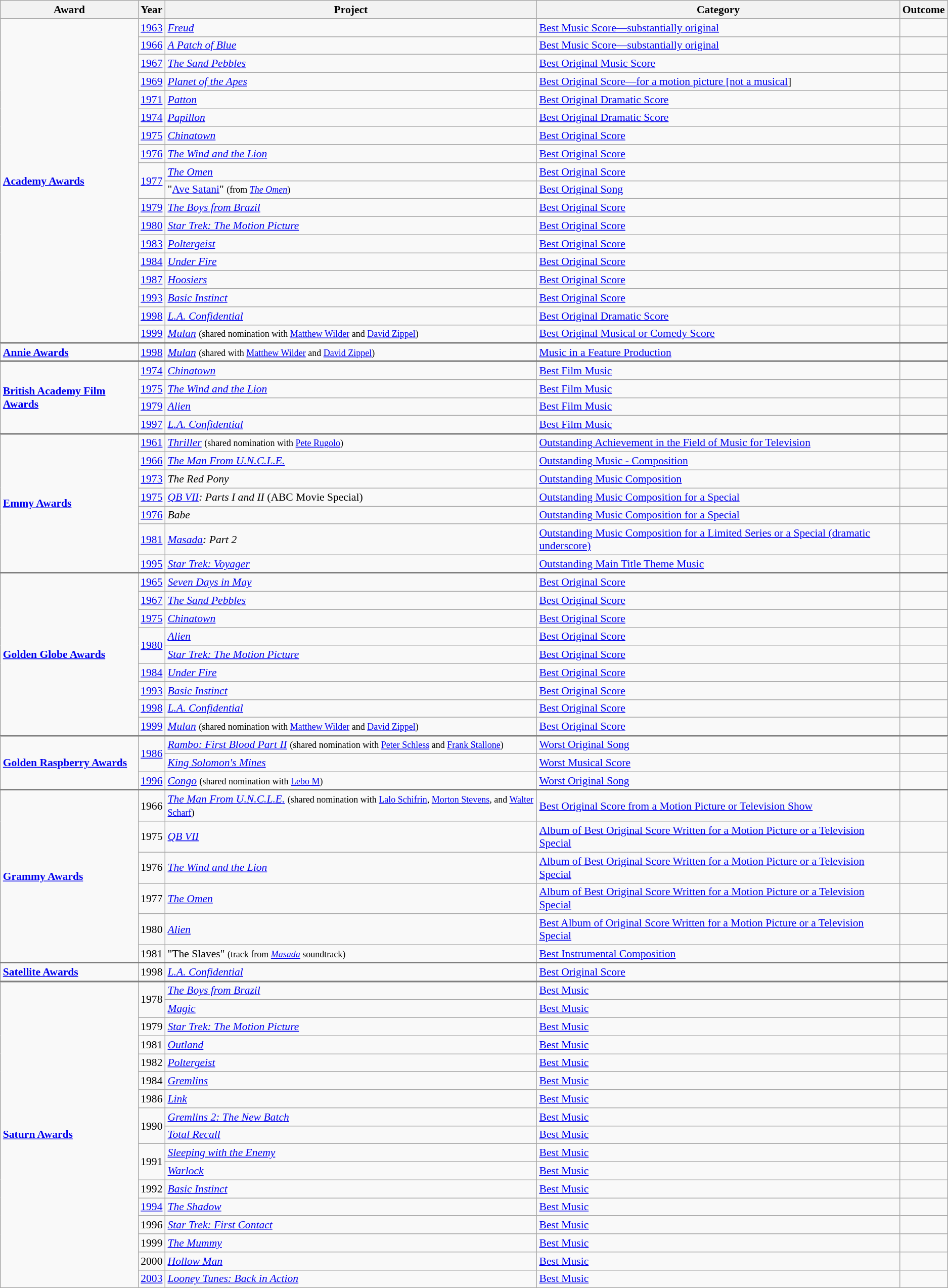<table class="wikitable" style="font-size: 90%;">
<tr>
<th>Award</th>
<th>Year</th>
<th>Project</th>
<th>Category</th>
<th>Outcome</th>
</tr>
<tr>
<td rowspan="18"><strong><a href='#'>Academy Awards</a></strong></td>
<td><a href='#'>1963</a></td>
<td><em><a href='#'>Freud</a></em></td>
<td><a href='#'>Best Music Score—substantially original</a></td>
<td></td>
</tr>
<tr>
<td><a href='#'>1966</a></td>
<td><em><a href='#'>A Patch of Blue</a></em></td>
<td><a href='#'>Best Music Score—substantially original</a></td>
<td></td>
</tr>
<tr>
<td><a href='#'>1967</a></td>
<td><em><a href='#'>The Sand Pebbles</a></em></td>
<td><a href='#'>Best Original Music Score</a></td>
<td></td>
</tr>
<tr>
<td><a href='#'>1969</a></td>
<td><em><a href='#'>Planet of the Apes</a></em></td>
<td><a href='#'>Best Original Score—for a motion picture [not a musical</a>]</td>
<td></td>
</tr>
<tr>
<td><a href='#'>1971</a></td>
<td><em><a href='#'>Patton</a></em></td>
<td><a href='#'>Best Original Dramatic Score</a></td>
<td></td>
</tr>
<tr>
<td><a href='#'>1974</a></td>
<td><em><a href='#'>Papillon</a></em></td>
<td><a href='#'>Best Original Dramatic Score</a></td>
<td></td>
</tr>
<tr>
<td><a href='#'>1975</a></td>
<td><em><a href='#'>Chinatown</a></em></td>
<td><a href='#'>Best Original Score</a></td>
<td></td>
</tr>
<tr>
<td><a href='#'>1976</a></td>
<td><em><a href='#'>The Wind and the Lion</a></em></td>
<td><a href='#'>Best Original Score</a></td>
<td></td>
</tr>
<tr>
<td rowspan=2><a href='#'>1977</a></td>
<td><em><a href='#'>The Omen</a></em></td>
<td><a href='#'>Best Original Score</a></td>
<td></td>
</tr>
<tr>
<td>"<a href='#'>Ave Satani</a>" <small>(from <em><a href='#'>The Omen</a></em>)</small></td>
<td><a href='#'>Best Original Song</a></td>
<td></td>
</tr>
<tr>
<td><a href='#'>1979</a></td>
<td><em><a href='#'>The Boys from Brazil</a></em></td>
<td><a href='#'>Best Original Score</a></td>
<td></td>
</tr>
<tr>
<td><a href='#'>1980</a></td>
<td><em><a href='#'>Star Trek: The Motion Picture</a></em></td>
<td><a href='#'>Best Original Score</a></td>
<td></td>
</tr>
<tr>
<td><a href='#'>1983</a></td>
<td><em><a href='#'>Poltergeist</a></em></td>
<td><a href='#'>Best Original Score</a></td>
<td></td>
</tr>
<tr>
<td><a href='#'>1984</a></td>
<td><em><a href='#'>Under Fire</a></em></td>
<td><a href='#'>Best Original Score</a></td>
<td></td>
</tr>
<tr>
<td><a href='#'>1987</a></td>
<td><em><a href='#'>Hoosiers</a></em></td>
<td><a href='#'>Best Original Score</a></td>
<td></td>
</tr>
<tr>
<td><a href='#'>1993</a></td>
<td><em><a href='#'>Basic Instinct</a></em></td>
<td><a href='#'>Best Original Score</a></td>
<td></td>
</tr>
<tr>
<td><a href='#'>1998</a></td>
<td><em><a href='#'>L.A. Confidential</a></em></td>
<td><a href='#'>Best Original Dramatic Score</a></td>
<td></td>
</tr>
<tr>
<td><a href='#'>1999</a></td>
<td><em><a href='#'>Mulan</a></em> <small>(shared nomination with <a href='#'>Matthew Wilder</a> and <a href='#'>David Zippel</a>)</small></td>
<td><a href='#'>Best Original Musical or Comedy Score</a></td>
<td></td>
</tr>
<tr>
</tr>
<tr style="border-top:2px solid gray;">
<td><strong><a href='#'>Annie Awards</a></strong></td>
<td><a href='#'>1998</a></td>
<td><em><a href='#'>Mulan</a></em> <small>(shared with <a href='#'>Matthew Wilder</a> and <a href='#'>David Zippel</a>)</small></td>
<td><a href='#'>Music in a Feature Production</a></td>
<td></td>
</tr>
<tr>
</tr>
<tr style="border-top:2px solid gray;">
<td rowspan="4"><strong><a href='#'>British Academy Film Awards</a></strong></td>
<td><a href='#'>1974</a></td>
<td><em><a href='#'>Chinatown</a></em></td>
<td><a href='#'>Best Film Music</a></td>
<td></td>
</tr>
<tr>
<td><a href='#'>1975</a></td>
<td><em><a href='#'>The Wind and the Lion</a></em></td>
<td><a href='#'>Best Film Music</a></td>
<td></td>
</tr>
<tr>
<td><a href='#'>1979</a></td>
<td><em><a href='#'>Alien</a></em></td>
<td><a href='#'>Best Film Music</a></td>
<td></td>
</tr>
<tr>
<td><a href='#'>1997</a></td>
<td><em><a href='#'>L.A. Confidential</a></em></td>
<td><a href='#'>Best Film Music</a></td>
<td></td>
</tr>
<tr>
</tr>
<tr style="border-top:2px solid gray;">
<td rowspan="7"><strong><a href='#'>Emmy Awards</a></strong></td>
<td><a href='#'>1961</a></td>
<td><em><a href='#'>Thriller</a></em> <small>(shared nomination with <a href='#'>Pete Rugolo</a>)</small></td>
<td><a href='#'>Outstanding Achievement in the Field of Music for Television</a></td>
<td></td>
</tr>
<tr>
<td><a href='#'>1966</a></td>
<td><em><a href='#'>The Man From U.N.C.L.E.</a></em></td>
<td><a href='#'>Outstanding Music - Composition</a></td>
<td></td>
</tr>
<tr>
<td><a href='#'>1973</a></td>
<td><em>The Red Pony</em></td>
<td><a href='#'>Outstanding Music Composition</a></td>
<td></td>
</tr>
<tr>
<td><a href='#'>1975</a></td>
<td><em><a href='#'>QB VII</a>: Parts I and II</em> (ABC Movie Special)</td>
<td><a href='#'>Outstanding Music Composition for a Special</a></td>
<td></td>
</tr>
<tr>
<td><a href='#'>1976</a></td>
<td><em>Babe</em></td>
<td><a href='#'>Outstanding Music Composition for a Special</a></td>
<td></td>
</tr>
<tr>
<td><a href='#'>1981</a></td>
<td><em><a href='#'>Masada</a>: Part 2</em></td>
<td><a href='#'>Outstanding Music Composition for a Limited Series or a Special (dramatic underscore)</a></td>
<td></td>
</tr>
<tr>
<td><a href='#'>1995</a></td>
<td><em><a href='#'>Star Trek: Voyager</a></em></td>
<td><a href='#'>Outstanding Main Title Theme Music</a></td>
<td></td>
</tr>
<tr>
</tr>
<tr style="border-top:2px solid gray;">
<td rowspan=9><strong><a href='#'>Golden Globe Awards</a></strong></td>
<td><a href='#'>1965</a></td>
<td><em><a href='#'>Seven Days in May</a></em></td>
<td><a href='#'>Best Original Score</a></td>
<td></td>
</tr>
<tr>
<td><a href='#'>1967</a></td>
<td><em><a href='#'>The Sand Pebbles</a></em></td>
<td><a href='#'>Best Original Score</a></td>
<td></td>
</tr>
<tr>
<td><a href='#'>1975</a></td>
<td><em><a href='#'>Chinatown</a></em></td>
<td><a href='#'>Best Original Score</a></td>
<td></td>
</tr>
<tr>
<td rowspan=2><a href='#'>1980</a></td>
<td><em><a href='#'>Alien</a></em></td>
<td><a href='#'>Best Original Score</a></td>
<td></td>
</tr>
<tr>
<td><em><a href='#'>Star Trek: The Motion Picture</a></em></td>
<td><a href='#'>Best Original Score</a></td>
<td></td>
</tr>
<tr>
<td><a href='#'>1984</a></td>
<td><em><a href='#'>Under Fire</a></em></td>
<td><a href='#'>Best Original Score</a></td>
<td></td>
</tr>
<tr>
<td><a href='#'>1993</a></td>
<td><em><a href='#'>Basic Instinct</a></em></td>
<td><a href='#'>Best Original Score</a></td>
<td></td>
</tr>
<tr>
<td><a href='#'>1998</a></td>
<td><em><a href='#'>L.A. Confidential</a></em></td>
<td><a href='#'>Best Original Score</a></td>
<td></td>
</tr>
<tr>
<td><a href='#'>1999</a></td>
<td><em><a href='#'>Mulan</a></em> <small>(shared nomination with <a href='#'>Matthew Wilder</a> and <a href='#'>David Zippel</a>)</small></td>
<td><a href='#'>Best Original Score</a></td>
<td></td>
</tr>
<tr>
</tr>
<tr style="border-top:2px solid gray;">
<td rowspan="3"><strong><a href='#'>Golden Raspberry Awards</a></strong></td>
<td rowspan="2"><a href='#'>1986</a></td>
<td><em><a href='#'>Rambo: First Blood Part II</a></em> <small>(shared nomination with <a href='#'>Peter Schless</a> and <a href='#'>Frank Stallone</a>)</small></td>
<td><a href='#'>Worst Original Song</a></td>
<td></td>
</tr>
<tr>
<td><em><a href='#'>King Solomon's Mines</a></em></td>
<td><a href='#'>Worst Musical Score</a></td>
<td></td>
</tr>
<tr>
<td><a href='#'>1996</a></td>
<td><em><a href='#'>Congo</a></em> <small>(shared nomination with <a href='#'>Lebo M</a>)</small></td>
<td><a href='#'>Worst Original Song</a></td>
<td></td>
</tr>
<tr>
</tr>
<tr style="border-top:2px solid gray;">
<td rowspan="6"><strong><a href='#'>Grammy Awards</a></strong></td>
<td>1966</td>
<td><em><a href='#'>The Man From U.N.C.L.E.</a></em> <small>(shared nomination with <a href='#'>Lalo Schifrin</a>, <a href='#'>Morton Stevens</a>, and <a href='#'>Walter Scharf</a>)</small></td>
<td><a href='#'>Best Original Score from a Motion Picture or Television Show</a></td>
<td></td>
</tr>
<tr>
<td>1975</td>
<td><em><a href='#'>QB VII</a></em></td>
<td><a href='#'>Album of Best Original Score Written for a Motion Picture or a Television Special</a></td>
<td></td>
</tr>
<tr>
<td>1976</td>
<td><em><a href='#'>The Wind and the Lion</a></em></td>
<td><a href='#'>Album of Best Original Score Written for a Motion Picture or a Television Special</a></td>
<td></td>
</tr>
<tr>
<td>1977</td>
<td><em><a href='#'>The Omen</a></em></td>
<td><a href='#'>Album of Best Original Score Written for a Motion Picture or a Television Special</a></td>
<td></td>
</tr>
<tr>
<td>1980</td>
<td><em><a href='#'>Alien</a></em></td>
<td><a href='#'>Best Album of Original Score Written for a Motion Picture or a Television Special</a></td>
<td></td>
</tr>
<tr>
<td>1981</td>
<td>"The Slaves" <small>(track from <em><a href='#'>Masada</a></em> soundtrack)</small></td>
<td><a href='#'>Best Instrumental Composition</a></td>
<td></td>
</tr>
<tr>
</tr>
<tr style="border-top:2px solid gray;">
<td><strong><a href='#'>Satellite Awards</a></strong></td>
<td>1998</td>
<td><em><a href='#'>L.A. Confidential</a></em></td>
<td><a href='#'>Best Original Score</a></td>
<td></td>
</tr>
<tr>
</tr>
<tr style="border-top:2px solid gray;">
<td rowspan=17><strong><a href='#'>Saturn Awards</a></strong></td>
<td rowspan=2>1978</td>
<td><em><a href='#'>The Boys from Brazil</a></em></td>
<td><a href='#'>Best Music</a></td>
<td></td>
</tr>
<tr>
<td><em><a href='#'>Magic</a></em></td>
<td><a href='#'>Best Music</a></td>
<td></td>
</tr>
<tr>
<td>1979</td>
<td><em><a href='#'>Star Trek: The Motion Picture</a></em></td>
<td><a href='#'>Best Music</a></td>
<td></td>
</tr>
<tr>
<td>1981</td>
<td><em><a href='#'>Outland</a></em></td>
<td><a href='#'>Best Music</a></td>
<td></td>
</tr>
<tr>
<td>1982</td>
<td><em><a href='#'>Poltergeist</a></em></td>
<td><a href='#'>Best Music</a></td>
<td></td>
</tr>
<tr>
<td>1984</td>
<td><em><a href='#'>Gremlins</a></em></td>
<td><a href='#'>Best Music</a></td>
<td></td>
</tr>
<tr>
<td>1986</td>
<td><em><a href='#'>Link</a></em></td>
<td><a href='#'>Best Music</a></td>
<td></td>
</tr>
<tr>
<td rowspan=2>1990</td>
<td><em><a href='#'>Gremlins 2: The New Batch</a></em></td>
<td><a href='#'>Best Music</a></td>
<td></td>
</tr>
<tr>
<td><em><a href='#'>Total Recall</a></em></td>
<td><a href='#'>Best Music</a></td>
<td></td>
</tr>
<tr>
<td rowspan=2>1991</td>
<td><em><a href='#'>Sleeping with the Enemy</a></em></td>
<td><a href='#'>Best Music</a></td>
<td></td>
</tr>
<tr>
<td><em><a href='#'>Warlock</a></em></td>
<td><a href='#'>Best Music</a></td>
<td></td>
</tr>
<tr>
<td>1992</td>
<td><em><a href='#'>Basic Instinct</a></em></td>
<td><a href='#'>Best Music</a></td>
<td></td>
</tr>
<tr>
<td><a href='#'>1994</a></td>
<td><em><a href='#'>The Shadow</a></em></td>
<td><a href='#'>Best Music</a></td>
<td></td>
</tr>
<tr>
<td>1996</td>
<td><em><a href='#'>Star Trek: First Contact</a></em></td>
<td><a href='#'>Best Music</a></td>
<td></td>
</tr>
<tr>
<td>1999</td>
<td><em><a href='#'>The Mummy</a></em></td>
<td><a href='#'>Best Music</a></td>
<td></td>
</tr>
<tr>
<td>2000</td>
<td><em><a href='#'>Hollow Man</a></em></td>
<td><a href='#'>Best Music</a></td>
<td></td>
</tr>
<tr>
<td><a href='#'>2003</a></td>
<td><em><a href='#'>Looney Tunes: Back in Action</a></em></td>
<td><a href='#'>Best Music</a></td>
<td></td>
</tr>
</table>
